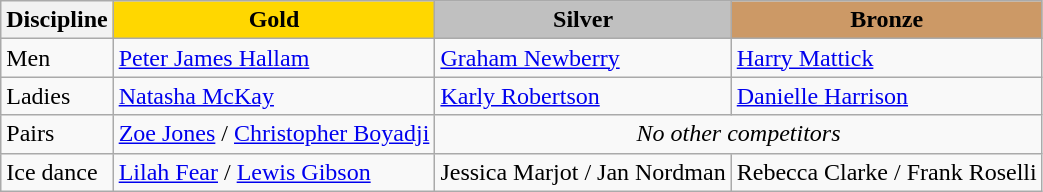<table class="wikitable">
<tr>
<th>Discipline</th>
<td align=center bgcolor=gold><strong>Gold</strong></td>
<td align=center bgcolor=silver><strong>Silver</strong></td>
<td align=center bgcolor=cc9966><strong>Bronze</strong></td>
</tr>
<tr>
<td>Men</td>
<td><a href='#'>Peter James Hallam</a></td>
<td><a href='#'>Graham Newberry</a></td>
<td><a href='#'>Harry Mattick</a></td>
</tr>
<tr>
<td>Ladies</td>
<td><a href='#'>Natasha McKay</a></td>
<td><a href='#'>Karly Robertson</a></td>
<td><a href='#'>Danielle Harrison</a></td>
</tr>
<tr>
<td>Pairs</td>
<td><a href='#'>Zoe Jones</a> / <a href='#'>Christopher Boyadji</a></td>
<td colspan=2 align=center><em>No other competitors</em></td>
</tr>
<tr>
<td>Ice dance</td>
<td><a href='#'>Lilah Fear</a> / <a href='#'>Lewis Gibson</a></td>
<td>Jessica Marjot / Jan Nordman</td>
<td>Rebecca Clarke / Frank Roselli</td>
</tr>
</table>
